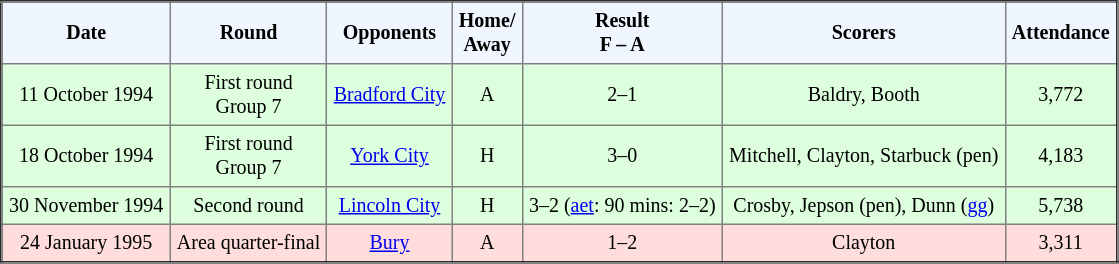<table border="2" cellpadding="4" style="border-collapse:collapse; text-align:center; font-size:smaller;">
<tr style="background:#f0f6ff;">
<th><strong>Date</strong></th>
<th><strong>Round</strong></th>
<th><strong>Opponents</strong></th>
<th><strong>Home/<br>Away</strong></th>
<th><strong>Result<br>F – A</strong></th>
<th><strong>Scorers</strong></th>
<th><strong>Attendance</strong></th>
</tr>
<tr bgcolor="#ddffdd">
<td>11 October 1994</td>
<td>First round<br>Group 7</td>
<td><a href='#'>Bradford City</a></td>
<td>A</td>
<td>2–1</td>
<td>Baldry, Booth</td>
<td>3,772</td>
</tr>
<tr bgcolor="#ddffdd">
<td>18 October 1994</td>
<td>First round<br>Group 7</td>
<td><a href='#'>York City</a></td>
<td>H</td>
<td>3–0</td>
<td>Mitchell, Clayton, Starbuck (pen)</td>
<td>4,183</td>
</tr>
<tr bgcolor="#ddffdd">
<td>30 November 1994</td>
<td>Second round</td>
<td><a href='#'>Lincoln City</a></td>
<td>H</td>
<td>3–2 (<a href='#'>aet</a>: 90 mins: 2–2)</td>
<td>Crosby, Jepson (pen), Dunn (<a href='#'>gg</a>)</td>
<td>5,738</td>
</tr>
<tr bgcolor="#ffdddd">
<td>24 January 1995</td>
<td>Area quarter-final</td>
<td><a href='#'>Bury</a></td>
<td>A</td>
<td>1–2</td>
<td>Clayton</td>
<td>3,311</td>
</tr>
</table>
